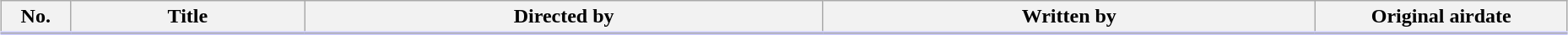<table class="wikitable" style="width:98%; margin:auto; background:#FFF;">
<tr style="border-bottom: 3px solid #CCF">
<th style="width:3em;">No.</th>
<th>Title</th>
<th>Directed by</th>
<th>Written by</th>
<th style="width:12em;">Original airdate</th>
</tr>
<tr>
</tr>
</table>
